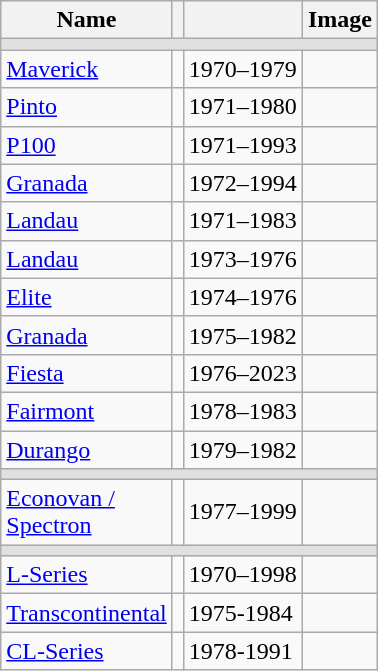<table class="wikitable sortable">
<tr>
<th style="width:px;">Name</th>
<th style="width:px;"></th>
<th style="width:px;"></th>
<th style="width:px;">Image</th>
</tr>
<tr>
<td colspan=6 style=background:#e0e0e0></td>
</tr>
<tr>
<td><a href='#'>Maverick</a></td>
<td></td>
<td>1970–1979</td>
<td></td>
</tr>
<tr>
<td><a href='#'>Pinto</a></td>
<td></td>
<td>1971–1980</td>
<td></td>
</tr>
<tr>
<td><a href='#'>P100</a></td>
<td></td>
<td>1971–1993</td>
<td></td>
</tr>
<tr>
<td><a href='#'>Granada</a></td>
<td></td>
<td>1972–1994</td>
<td></td>
</tr>
<tr>
<td><a href='#'>Landau</a></td>
<td></td>
<td>1971–1983</td>
<td></td>
</tr>
<tr>
<td><a href='#'>Landau</a></td>
<td></td>
<td>1973–1976</td>
<td></td>
</tr>
<tr>
<td><a href='#'>Elite</a></td>
<td></td>
<td>1974–1976</td>
<td></td>
</tr>
<tr>
<td><a href='#'>Granada</a></td>
<td></td>
<td>1975–1982</td>
<td></td>
</tr>
<tr>
<td><a href='#'>Fiesta</a></td>
<td></td>
<td>1976–2023</td>
<td></td>
</tr>
<tr>
<td><a href='#'>Fairmont</a></td>
<td></td>
<td>1978–1983</td>
<td></td>
</tr>
<tr>
<td><a href='#'>Durango</a></td>
<td></td>
<td>1979–1982</td>
<td></td>
</tr>
<tr>
<td colspan=6 style=background:#e0e0e0></td>
</tr>
<tr>
<td><a href='#'>Econovan /<br>Spectron</a></td>
<td></td>
<td>1977–1999</td>
<td></td>
</tr>
<tr>
<td colspan=6 style=background:#e0e0e0></td>
</tr>
<tr>
<td><a href='#'>L-Series</a></td>
<td></td>
<td>1970–1998</td>
<td></td>
</tr>
<tr>
<td><a href='#'>Transcontinental</a></td>
<td></td>
<td>1975-1984</td>
<td></td>
</tr>
<tr>
<td><a href='#'>CL-Series</a></td>
<td></td>
<td>1978-1991</td>
<td></td>
</tr>
</table>
